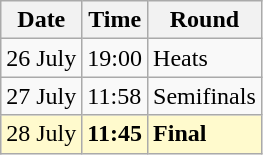<table class="wikitable">
<tr>
<th>Date</th>
<th>Time</th>
<th>Round</th>
</tr>
<tr>
<td>26 July</td>
<td>19:00</td>
<td>Heats</td>
</tr>
<tr>
<td>27 July</td>
<td>11:58</td>
<td>Semifinals</td>
</tr>
<tr style=background:lemonchiffon>
<td>28 July</td>
<td><strong>11:45</strong></td>
<td><strong>Final</strong></td>
</tr>
</table>
